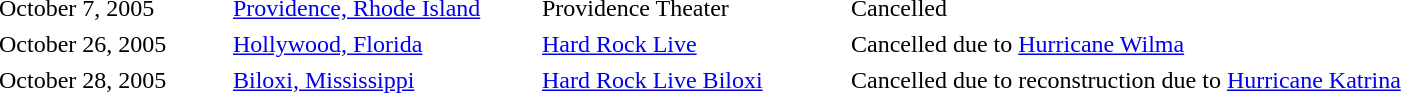<table cellpadding="2" style="border: 0px solid darkgray;">
<tr>
<th width="150"></th>
<th width="200"></th>
<th width="200"></th>
<th width="500"></th>
</tr>
<tr border="0">
<td>October 7, 2005</td>
<td><a href='#'>Providence, Rhode Island</a></td>
<td>Providence Theater</td>
<td>Cancelled</td>
</tr>
<tr>
<td>October 26, 2005</td>
<td><a href='#'>Hollywood, Florida</a></td>
<td><a href='#'>Hard Rock Live</a></td>
<td>Cancelled due to <a href='#'>Hurricane Wilma</a></td>
</tr>
<tr>
<td>October 28, 2005</td>
<td><a href='#'>Biloxi, Mississippi</a></td>
<td><a href='#'>Hard Rock Live Biloxi</a></td>
<td>Cancelled due to reconstruction due to <a href='#'>Hurricane Katrina</a></td>
</tr>
</table>
